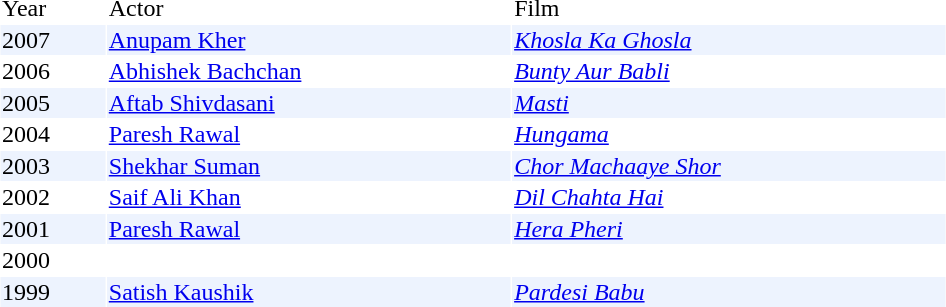<table width="50%" border="0" cellpadding="1" cellspacing="1">
<tr>
<td>Year</td>
<td>Actor</td>
<td>Film</td>
</tr>
<tr bgcolor="#edf3fe">
<td>2007</td>
<td><a href='#'>Anupam Kher</a></td>
<td><em><a href='#'>Khosla Ka Ghosla</a></em></td>
</tr>
<tr>
<td>2006</td>
<td><a href='#'>Abhishek Bachchan</a></td>
<td><em><a href='#'>Bunty Aur Babli</a></em></td>
</tr>
<tr bgcolor="#edf3fe">
<td>2005</td>
<td><a href='#'>Aftab Shivdasani</a></td>
<td><em><a href='#'>Masti</a></em></td>
</tr>
<tr>
<td>2004</td>
<td><a href='#'>Paresh Rawal</a></td>
<td><em><a href='#'>Hungama</a></em></td>
</tr>
<tr bgcolor="#edf3fe">
<td>2003</td>
<td><a href='#'>Shekhar Suman</a></td>
<td><em><a href='#'>Chor Machaaye Shor</a></em></td>
</tr>
<tr>
<td>2002</td>
<td><a href='#'>Saif Ali Khan</a></td>
<td><em><a href='#'>Dil Chahta Hai</a></em></td>
</tr>
<tr bgcolor="#edf3fe">
<td>2001</td>
<td><a href='#'>Paresh Rawal</a></td>
<td><em><a href='#'>Hera Pheri</a></em></td>
</tr>
<tr>
<td>2000</td>
<td></td>
<td></td>
</tr>
<tr bgcolor="#edf3fe">
<td>1999</td>
<td><a href='#'>Satish Kaushik</a></td>
<td><em><a href='#'>Pardesi Babu</a></em></td>
</tr>
</table>
